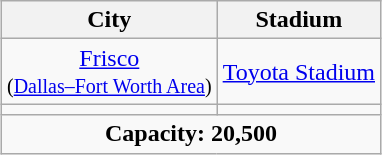<table class="wikitable" style="margin:1em auto; text-align:center;">
<tr>
<th>City</th>
<th>Stadium</th>
</tr>
<tr>
<td><a href='#'>Frisco</a><br> <small>(<a href='#'>Dallas–Fort Worth Area</a>)</small></td>
<td><a href='#'>Toyota Stadium</a></td>
</tr>
<tr>
<td></td>
<td></td>
</tr>
<tr>
<td colspan="2"><strong>Capacity:</strong> <strong>20,500</strong></td>
</tr>
</table>
